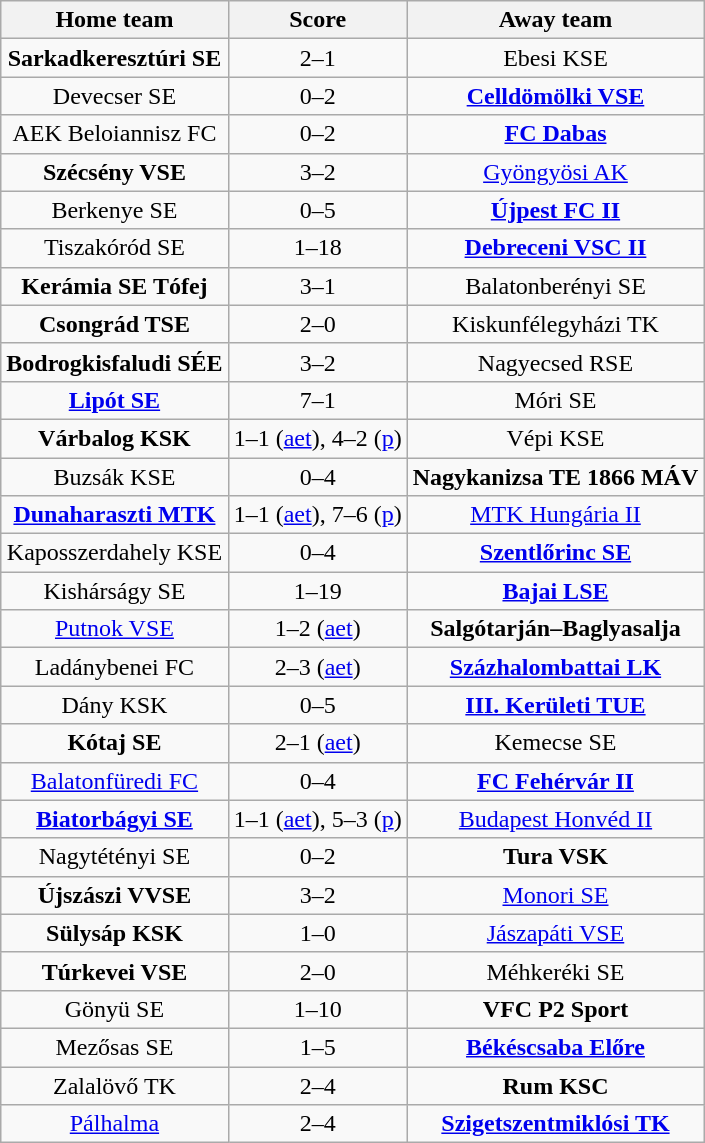<table class="wikitable" style="text-align: center">
<tr>
<th>Home team</th>
<th>Score</th>
<th>Away team</th>
</tr>
<tr>
<td><strong>Sarkadkeresztúri SE</strong></td>
<td>2–1</td>
<td>Ebesi KSE</td>
</tr>
<tr>
<td>Devecser SE</td>
<td>0–2</td>
<td><strong><a href='#'>Celldömölki VSE</a></strong></td>
</tr>
<tr>
<td>AEK Beloiannisz FC</td>
<td>0–2</td>
<td><strong><a href='#'>FC Dabas</a></strong></td>
</tr>
<tr>
<td><strong>Szécsény VSE</strong></td>
<td>3–2</td>
<td><a href='#'>Gyöngyösi AK</a></td>
</tr>
<tr>
<td>Berkenye SE</td>
<td>0–5</td>
<td><strong><a href='#'>Újpest FC II</a></strong></td>
</tr>
<tr>
<td>Tiszakóród SE</td>
<td>1–18</td>
<td><strong><a href='#'>Debreceni VSC II</a></strong></td>
</tr>
<tr>
<td><strong>Kerámia SE Tófej</strong></td>
<td>3–1</td>
<td>Balatonberényi SE</td>
</tr>
<tr>
<td><strong>Csongrád TSE</strong></td>
<td>2–0</td>
<td>Kiskunfélegyházi TK</td>
</tr>
<tr>
<td><strong>Bodrogkisfaludi SÉE</strong></td>
<td>3–2</td>
<td>Nagyecsed RSE</td>
</tr>
<tr>
<td><strong><a href='#'>Lipót SE</a></strong></td>
<td>7–1</td>
<td>Móri SE</td>
</tr>
<tr>
<td><strong>Várbalog KSK</strong></td>
<td>1–1 (<a href='#'>aet</a>), 4–2 (<a href='#'>p</a>)</td>
<td>Vépi KSE</td>
</tr>
<tr>
<td>Buzsák KSE</td>
<td>0–4</td>
<td><strong>Nagykanizsa TE 1866 MÁV</strong></td>
</tr>
<tr>
<td><strong><a href='#'>Dunaharaszti MTK</a></strong></td>
<td>1–1 (<a href='#'>aet</a>), 7–6 (<a href='#'>p</a>)</td>
<td><a href='#'>MTK Hungária II</a></td>
</tr>
<tr>
<td>Kaposszerdahely KSE</td>
<td>0–4</td>
<td><strong><a href='#'>Szentlőrinc SE</a></strong></td>
</tr>
<tr>
<td>Kishárságy SE</td>
<td>1–19</td>
<td><strong><a href='#'>Bajai LSE</a></strong></td>
</tr>
<tr>
<td><a href='#'>Putnok VSE</a></td>
<td>1–2 (<a href='#'>aet</a>)</td>
<td><strong>Salgótarján–Baglyasalja</strong></td>
</tr>
<tr>
<td>Ladánybenei FC</td>
<td>2–3 (<a href='#'>aet</a>)</td>
<td><strong><a href='#'>Százhalombattai LK</a></strong></td>
</tr>
<tr>
<td>Dány KSK</td>
<td>0–5</td>
<td><strong><a href='#'>III. Kerületi TUE</a></strong></td>
</tr>
<tr>
<td><strong>Kótaj SE</strong></td>
<td>2–1 (<a href='#'>aet</a>)</td>
<td>Kemecse SE</td>
</tr>
<tr>
<td><a href='#'>Balatonfüredi FC</a></td>
<td>0–4</td>
<td><strong><a href='#'>FC Fehérvár II</a></strong></td>
</tr>
<tr>
<td><strong><a href='#'>Biatorbágyi SE</a></strong></td>
<td>1–1 (<a href='#'>aet</a>), 5–3 (<a href='#'>p</a>)</td>
<td><a href='#'>Budapest Honvéd II</a></td>
</tr>
<tr>
<td>Nagytétényi SE</td>
<td>0–2</td>
<td><strong>Tura VSK</strong></td>
</tr>
<tr>
<td><strong>Újszászi VVSE</strong></td>
<td>3–2</td>
<td><a href='#'>Monori SE</a></td>
</tr>
<tr>
<td><strong>Sülysáp KSK</strong></td>
<td>1–0</td>
<td><a href='#'>Jászapáti VSE</a></td>
</tr>
<tr>
<td><strong>Túrkevei VSE</strong></td>
<td>2–0</td>
<td>Méhkeréki SE</td>
</tr>
<tr>
<td>Gönyü SE</td>
<td>1–10</td>
<td><strong>VFC P2 Sport</strong></td>
</tr>
<tr>
<td>Mezősas SE</td>
<td>1–5</td>
<td><strong><a href='#'>Békéscsaba Előre</a></strong></td>
</tr>
<tr>
<td>Zalalövő TK</td>
<td>2–4</td>
<td><strong>Rum KSC</strong></td>
</tr>
<tr>
<td><a href='#'>Pálhalma</a></td>
<td>2–4</td>
<td><strong><a href='#'>Szigetszentmiklósi TK</a></strong></td>
</tr>
</table>
